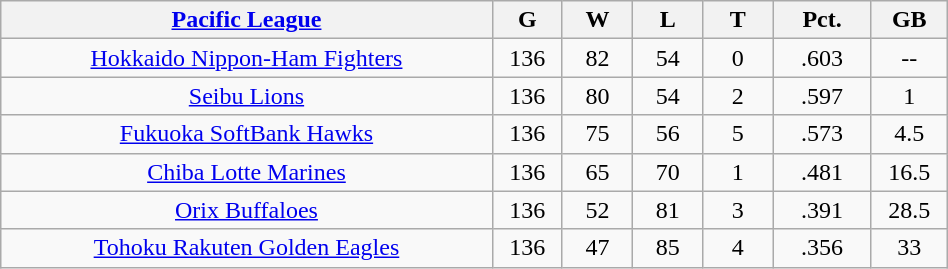<table class="wikitable" width="50%" style="text-align:center;">
<tr>
<th width="35%"><a href='#'>Pacific League</a></th>
<th width="5%">G</th>
<th width="5%">W</th>
<th width="5%">L</th>
<th width="5%">T</th>
<th width="7%">Pct.</th>
<th width="5%">GB</th>
</tr>
<tr align=center>
<td><a href='#'>Hokkaido Nippon-Ham Fighters</a></td>
<td>136</td>
<td>82</td>
<td>54</td>
<td>0</td>
<td>.603</td>
<td>--</td>
</tr>
<tr align=center>
<td><a href='#'>Seibu Lions</a></td>
<td>136</td>
<td>80</td>
<td>54</td>
<td>2</td>
<td>.597</td>
<td>1</td>
</tr>
<tr align=center>
<td><a href='#'>Fukuoka SoftBank Hawks</a></td>
<td>136</td>
<td>75</td>
<td>56</td>
<td>5</td>
<td>.573</td>
<td>4.5</td>
</tr>
<tr align=center>
<td><a href='#'>Chiba Lotte Marines</a></td>
<td>136</td>
<td>65</td>
<td>70</td>
<td>1</td>
<td>.481</td>
<td>16.5</td>
</tr>
<tr align=center>
<td><a href='#'>Orix Buffaloes</a></td>
<td>136</td>
<td>52</td>
<td>81</td>
<td>3</td>
<td>.391</td>
<td>28.5</td>
</tr>
<tr align=center>
<td><a href='#'>Tohoku Rakuten Golden Eagles</a></td>
<td>136</td>
<td>47</td>
<td>85</td>
<td>4</td>
<td>.356</td>
<td>33</td>
</tr>
</table>
